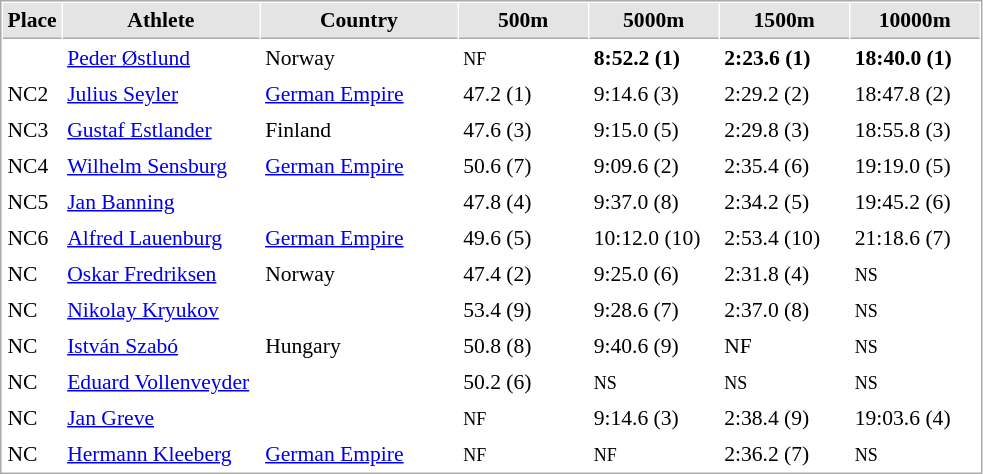<table cellspacing="1" cellpadding="3" style="border:1px solid #AAAAAA;font-size:90%">
<tr bgcolor="#E4E4E4">
<th style="border-bottom:1px solid #AAAAAA" width=15>Place</th>
<th style="border-bottom:1px solid #AAAAAA" width=125>Athlete</th>
<th style="border-bottom:1px solid #AAAAAA" width=125>Country</th>
<th style="border-bottom:1px solid #AAAAAA" width=80>500m</th>
<th style="border-bottom:1px solid #AAAAAA" width=80>5000m</th>
<th style="border-bottom:1px solid #AAAAAA" width=80>1500m</th>
<th style="border-bottom:1px solid #AAAAAA" width=80>10000m</th>
</tr>
<tr>
<td></td>
<td><a href='#'>Peder Østlund</a></td>
<td> Norway</td>
<td><small>NF</small></td>
<td><strong>8:52.2 (1)</strong></td>
<td><strong>2:23.6 (1)</strong></td>
<td><strong>18:40.0 (1)</strong></td>
</tr>
<tr>
<td>NC2</td>
<td><a href='#'>Julius Seyler</a></td>
<td> <a href='#'>German Empire</a></td>
<td>47.2 (1)</td>
<td>9:14.6 (3)</td>
<td>2:29.2 (2)</td>
<td>18:47.8 (2)</td>
</tr>
<tr>
<td>NC3</td>
<td><a href='#'>Gustaf Estlander</a></td>
<td> Finland</td>
<td>47.6 (3)</td>
<td>9:15.0 (5)</td>
<td>2:29.8 (3)</td>
<td>18:55.8 (3)</td>
</tr>
<tr>
<td>NC4</td>
<td><a href='#'>Wilhelm Sensburg</a></td>
<td> <a href='#'>German Empire</a></td>
<td>50.6 (7)</td>
<td>9:09.6 (2)</td>
<td>2:35.4 (6)</td>
<td>19:19.0 (5)</td>
</tr>
<tr>
<td>NC5</td>
<td><a href='#'>Jan Banning</a></td>
<td></td>
<td>47.8 (4)</td>
<td>9:37.0 (8)</td>
<td>2:34.2 (5)</td>
<td>19:45.2 (6)</td>
</tr>
<tr>
<td>NC6</td>
<td><a href='#'>Alfred Lauenburg</a></td>
<td> <a href='#'>German Empire</a></td>
<td>49.6 (5)</td>
<td>10:12.0 (10)</td>
<td>2:53.4 (10)</td>
<td>21:18.6 (7)</td>
</tr>
<tr>
<td>NC</td>
<td><a href='#'>Oskar Fredriksen</a></td>
<td> Norway</td>
<td>47.4 (2)</td>
<td>9:25.0 (6)</td>
<td>2:31.8 (4)</td>
<td><small>NS</small></td>
</tr>
<tr>
<td>NC</td>
<td><a href='#'>Nikolay Kryukov</a></td>
<td></td>
<td>53.4 (9)</td>
<td>9:28.6 (7)</td>
<td>2:37.0 (8)</td>
<td><small>NS</small></td>
</tr>
<tr>
<td>NC</td>
<td><a href='#'>István Szabó</a></td>
<td> Hungary</td>
<td>50.8 (8)</td>
<td>9:40.6 (9)</td>
<td>NF</td>
<td><small>NS</small></td>
</tr>
<tr>
<td>NC</td>
<td><a href='#'>Eduard Vollenveyder</a></td>
<td></td>
<td>50.2 (6)</td>
<td><small>NS</small></td>
<td><small>NS</small></td>
<td><small>NS</small></td>
</tr>
<tr>
<td>NC</td>
<td><a href='#'>Jan Greve</a></td>
<td></td>
<td><small>NF</small></td>
<td>9:14.6 (3)</td>
<td>2:38.4 (9)</td>
<td>19:03.6 (4)</td>
</tr>
<tr>
<td>NC</td>
<td><a href='#'>Hermann Kleeberg</a></td>
<td> <a href='#'>German Empire</a></td>
<td><small>NF</small></td>
<td><small>NF</small></td>
<td>2:36.2 (7)</td>
<td><small>NS</small></td>
</tr>
</table>
